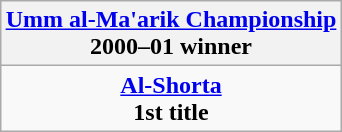<table class="wikitable" style="text-align: center; margin: 0 auto;">
<tr>
<th><a href='#'>Umm al-Ma'arik Championship</a><br>2000–01 winner</th>
</tr>
<tr>
<td><strong><a href='#'>Al-Shorta</a></strong><br><strong>1st title</strong></td>
</tr>
</table>
